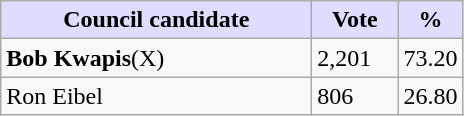<table class="wikitable">
<tr>
<th style="background:#ddf; width:200px;">Council candidate</th>
<th style="background:#ddf; width:50px;">Vote</th>
<th style="background:#ddf; width:30px;">%</th>
</tr>
<tr>
<td><strong>Bob Kwapis</strong>(X)</td>
<td>2,201</td>
<td>73.20</td>
</tr>
<tr>
<td>Ron Eibel</td>
<td>806</td>
<td>26.80</td>
</tr>
</table>
